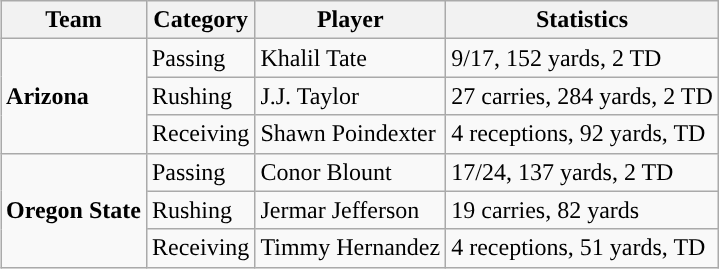<table class="wikitable" style="float: right;">
<tr>
<th>Team</th>
<th>Category</th>
<th>Player</th>
<th>Statistics</th>
</tr>
<tr>
<td rowspan=3><strong>Arizona</strong></td>
<td>Passing</td>
<td>Khalil Tate</td>
<td>9/17, 152 yards, 2 TD</td>
</tr>
<tr>
<td>Rushing</td>
<td>J.J. Taylor</td>
<td>27 carries, 284 yards, 2 TD</td>
</tr>
<tr>
<td>Receiving</td>
<td>Shawn Poindexter</td>
<td>4 receptions, 92 yards, TD</td>
</tr>
<tr>
<td rowspan=3><strong>Oregon State</strong></td>
<td>Passing</td>
<td>Conor Blount</td>
<td>17/24, 137 yards, 2 TD</td>
</tr>
<tr>
<td>Rushing</td>
<td>Jermar Jefferson</td>
<td>19 carries, 82 yards</td>
</tr>
<tr>
<td>Receiving</td>
<td>Timmy Hernandez</td>
<td>4 receptions, 51 yards, TD</td>
</tr>
</table>
